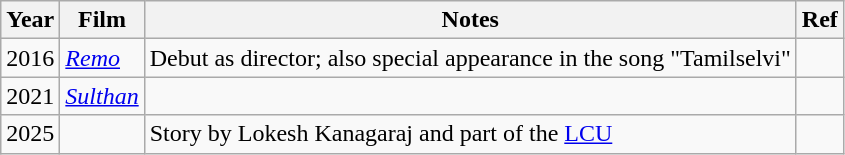<table class="wikitable">
<tr>
<th>Year</th>
<th>Film</th>
<th>Notes</th>
<th>Ref</th>
</tr>
<tr>
<td>2016</td>
<td><em><a href='#'>Remo</a></em></td>
<td>Debut as director; also special appearance in the song "Tamilselvi"</td>
<td></td>
</tr>
<tr>
<td>2021</td>
<td><em><a href='#'>Sulthan</a></em></td>
<td></td>
<td></td>
</tr>
<tr>
<td>2025</td>
<td></td>
<td>Story by Lokesh Kanagaraj and part of the <a href='#'>LCU</a></td>
<td></td>
</tr>
</table>
